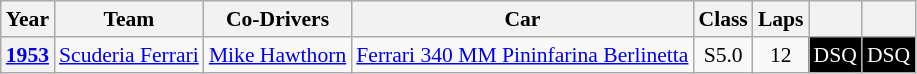<table class="wikitable" style="text-align:center; font-size:90%">
<tr>
<th>Year</th>
<th>Team</th>
<th>Co-Drivers</th>
<th>Car</th>
<th>Class</th>
<th>Laps</th>
<th></th>
<th></th>
</tr>
<tr>
<th><a href='#'>1953</a></th>
<td align="left"nowrap> <a href='#'>Scuderia Ferrari</a></td>
<td align="left"nowrap> <a href='#'>Mike Hawthorn</a></td>
<td align="left"nowrap><a href='#'>Ferrari 340 MM Pininfarina Berlinetta</a></td>
<td>S5.0</td>
<td>12</td>
<td style="background:#000; color:#fff;"><span>DSQ</span></td>
<td style="background:#000; color:#fff;"><span>DSQ</span></td>
</tr>
</table>
